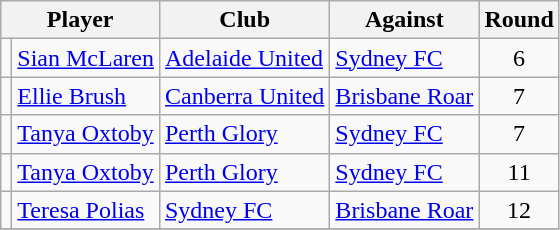<table class="wikitable" style="text-align:center;">
<tr>
<th colspan="2">Player</th>
<th>Club</th>
<th>Against</th>
<th>Round</th>
</tr>
<tr>
<td></td>
<td style="text-align:left;"><a href='#'>Sian McLaren</a></td>
<td style="text-align:left;"><a href='#'>Adelaide United</a></td>
<td style="text-align:left;"><a href='#'>Sydney FC</a></td>
<td>6</td>
</tr>
<tr>
<td></td>
<td style="text-align:left;"><a href='#'>Ellie Brush</a></td>
<td style="text-align:left;"><a href='#'>Canberra United</a></td>
<td style="text-align:left;"><a href='#'>Brisbane Roar</a></td>
<td>7</td>
</tr>
<tr>
<td></td>
<td style="text-align:left;"><a href='#'>Tanya Oxtoby</a></td>
<td style="text-align:left;"><a href='#'>Perth Glory</a></td>
<td style="text-align:left;"><a href='#'>Sydney FC</a></td>
<td>7</td>
</tr>
<tr>
<td></td>
<td style="text-align:left;"><a href='#'>Tanya Oxtoby</a></td>
<td style="text-align:left;"><a href='#'>Perth Glory</a></td>
<td style="text-align:left;"><a href='#'>Sydney FC</a></td>
<td>11</td>
</tr>
<tr>
<td></td>
<td style="text-align:left;"><a href='#'>Teresa Polias</a></td>
<td style="text-align:left;"><a href='#'>Sydney FC</a></td>
<td style="text-align:left;"><a href='#'>Brisbane Roar</a></td>
<td>12</td>
</tr>
<tr>
</tr>
</table>
